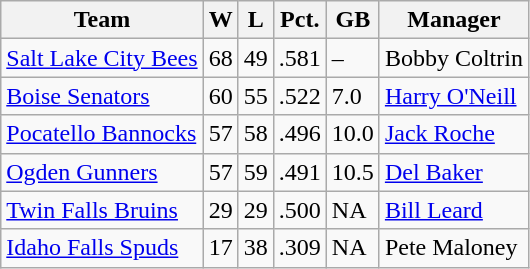<table class="wikitable">
<tr>
<th>Team</th>
<th>W</th>
<th>L</th>
<th>Pct.</th>
<th>GB</th>
<th>Manager</th>
</tr>
<tr>
<td><a href='#'>Salt Lake City Bees</a></td>
<td>68</td>
<td>49</td>
<td>.581</td>
<td>–</td>
<td>Bobby Coltrin</td>
</tr>
<tr>
<td><a href='#'>Boise Senators</a></td>
<td>60</td>
<td>55</td>
<td>.522</td>
<td>7.0</td>
<td><a href='#'>Harry O'Neill</a></td>
</tr>
<tr>
<td><a href='#'>Pocatello Bannocks</a></td>
<td>57</td>
<td>58</td>
<td>.496</td>
<td>10.0</td>
<td><a href='#'>Jack Roche</a></td>
</tr>
<tr>
<td><a href='#'>Ogden Gunners</a></td>
<td>57</td>
<td>59</td>
<td>.491</td>
<td>10.5</td>
<td><a href='#'>Del Baker</a></td>
</tr>
<tr>
<td><a href='#'>Twin Falls Bruins</a></td>
<td>29</td>
<td>29</td>
<td>.500</td>
<td>NA</td>
<td><a href='#'>Bill Leard</a></td>
</tr>
<tr>
<td><a href='#'>Idaho Falls Spuds</a></td>
<td>17</td>
<td>38</td>
<td>.309</td>
<td>NA</td>
<td>Pete Maloney</td>
</tr>
</table>
